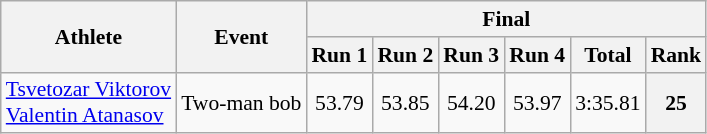<table class="wikitable" style="font-size:90%">
<tr>
<th rowspan="2">Athlete</th>
<th rowspan="2">Event</th>
<th colspan="6">Final</th>
</tr>
<tr>
<th>Run 1</th>
<th>Run 2</th>
<th>Run 3</th>
<th>Run 4</th>
<th>Total</th>
<th>Rank</th>
</tr>
<tr>
<td><a href='#'>Tsvetozar Viktorov</a><br><a href='#'>Valentin Atanasov</a></td>
<td>Two-man bob</td>
<td align="center">53.79</td>
<td align="center">53.85</td>
<td align="center">54.20</td>
<td align="center">53.97</td>
<td align="center">3:35.81</td>
<th align="center">25</th>
</tr>
</table>
